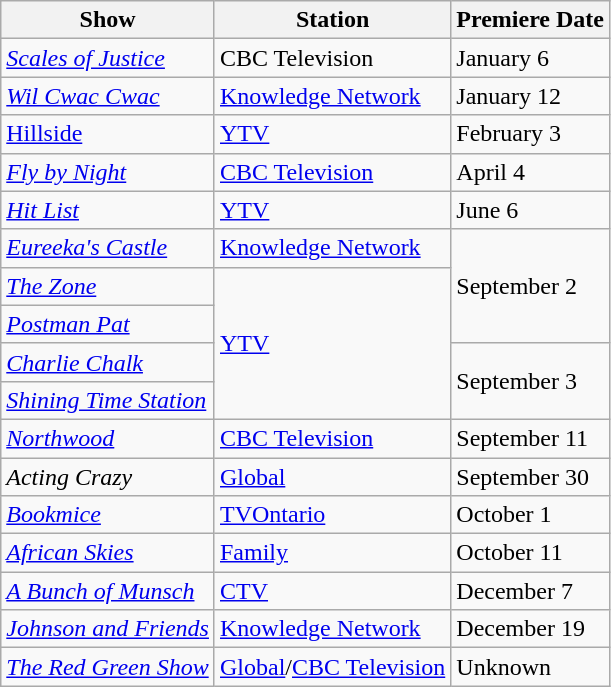<table class="wikitable">
<tr>
<th>Show</th>
<th>Station</th>
<th>Premiere Date</th>
</tr>
<tr>
<td><em><a href='#'>Scales of Justice</a></em></td>
<td>CBC Television</td>
<td>January 6</td>
</tr>
<tr>
<td><em><a href='#'>Wil Cwac Cwac</a></em></td>
<td><a href='#'>Knowledge Network</a></td>
<td>January 12</td>
</tr>
<tr>
<td><a href='#'>Hillside</a></td>
<td><a href='#'>YTV</a></td>
<td>February 3</td>
</tr>
<tr>
<td><em><a href='#'>Fly by Night</a></em></td>
<td><a href='#'>CBC Television</a></td>
<td>April 4</td>
</tr>
<tr>
<td><em><a href='#'>Hit List</a></em></td>
<td><a href='#'>YTV</a></td>
<td>June 6</td>
</tr>
<tr>
<td><em><a href='#'>Eureeka's Castle</a></em></td>
<td><a href='#'>Knowledge Network</a></td>
<td rowspan="3">September 2</td>
</tr>
<tr>
<td><em><a href='#'>The Zone</a></em></td>
<td rowspan="4"><a href='#'>YTV</a></td>
</tr>
<tr>
<td><em><a href='#'>Postman Pat</a></em></td>
</tr>
<tr>
<td><em><a href='#'>Charlie Chalk</a></em></td>
<td rowspan="2">September 3</td>
</tr>
<tr>
<td><em><a href='#'>Shining Time Station</a></em></td>
</tr>
<tr>
<td><em><a href='#'>Northwood</a></em></td>
<td><a href='#'>CBC Television</a></td>
<td>September 11</td>
</tr>
<tr>
<td><em>Acting Crazy</em></td>
<td><a href='#'>Global</a></td>
<td>September 30</td>
</tr>
<tr>
<td><em><a href='#'>Bookmice</a></em></td>
<td><a href='#'>TVOntario</a></td>
<td>October 1</td>
</tr>
<tr>
<td><em><a href='#'>African Skies</a></em></td>
<td><a href='#'>Family</a></td>
<td>October 11</td>
</tr>
<tr>
<td><em><a href='#'>A Bunch of Munsch</a></em></td>
<td><a href='#'>CTV</a></td>
<td>December 7</td>
</tr>
<tr>
<td><em><a href='#'>Johnson and Friends</a></em></td>
<td><a href='#'>Knowledge Network</a></td>
<td>December 19</td>
</tr>
<tr>
<td><em><a href='#'>The Red Green Show</a></em></td>
<td><a href='#'>Global</a>/<a href='#'>CBC Television</a></td>
<td>Unknown</td>
</tr>
</table>
